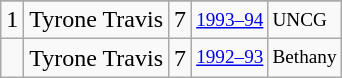<table class="wikitable">
<tr>
</tr>
<tr>
<td>1</td>
<td>Tyrone Travis</td>
<td>7</td>
<td style="font-size:80%;"><a href='#'>1993–94</a></td>
<td style="font-size:80%;">UNCG</td>
</tr>
<tr>
<td></td>
<td>Tyrone Travis</td>
<td>7</td>
<td style="font-size:80%;"><a href='#'>1992–93</a></td>
<td style="font-size:80%;">Bethany</td>
</tr>
</table>
